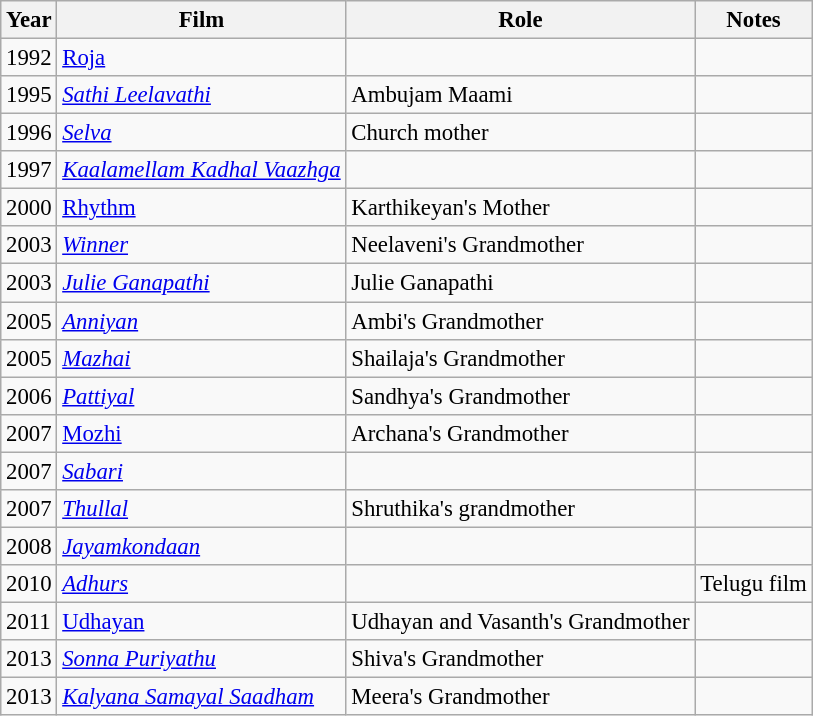<table class="wikitable" style="font-size: 95%;">
<tr>
<th>Year</th>
<th>Film</th>
<th>Role</th>
<th>Notes</th>
</tr>
<tr>
<td>1992</td>
<td><em><a href='#'></em>Roja<em></a></em></td>
<td></td>
<td></td>
</tr>
<tr>
<td>1995</td>
<td><em><a href='#'>Sathi Leelavathi</a></em></td>
<td>Ambujam Maami</td>
<td></td>
</tr>
<tr>
<td>1996</td>
<td><em><a href='#'>Selva</a></em></td>
<td>Church mother</td>
<td></td>
</tr>
<tr>
<td>1997</td>
<td><em><a href='#'>Kaalamellam Kadhal Vaazhga</a></em></td>
<td></td>
<td></td>
</tr>
<tr>
<td>2000</td>
<td><em><a href='#'></em>Rhythm<em></a></em></td>
<td>Karthikeyan's Mother</td>
<td></td>
</tr>
<tr>
<td>2003</td>
<td><em><a href='#'>Winner</a></em></td>
<td>Neelaveni's Grandmother</td>
<td></td>
</tr>
<tr>
<td>2003</td>
<td><em><a href='#'>Julie Ganapathi</a> </em></td>
<td>Julie Ganapathi</td>
<td></td>
</tr>
<tr>
<td>2005</td>
<td><em><a href='#'>Anniyan</a></em></td>
<td>Ambi's Grandmother</td>
<td></td>
</tr>
<tr>
<td>2005</td>
<td><em><a href='#'>Mazhai</a></em></td>
<td>Shailaja's Grandmother</td>
<td></td>
</tr>
<tr>
<td>2006</td>
<td><em><a href='#'>Pattiyal</a></em></td>
<td>Sandhya's Grandmother</td>
<td></td>
</tr>
<tr>
<td>2007</td>
<td><em><a href='#'></em>Mozhi<em></a></em></td>
<td>Archana's Grandmother</td>
<td></td>
</tr>
<tr>
<td>2007</td>
<td><em><a href='#'>Sabari</a></em></td>
<td></td>
<td></td>
</tr>
<tr>
<td>2007</td>
<td><em><a href='#'>Thullal</a></em></td>
<td>Shruthika's grandmother</td>
</tr>
<tr>
<td>2008</td>
<td><em><a href='#'>Jayamkondaan</a></em></td>
<td></td>
<td></td>
</tr>
<tr>
<td>2010</td>
<td><em><a href='#'>Adhurs</a></em></td>
<td></td>
<td>Telugu film</td>
</tr>
<tr>
<td>2011</td>
<td><em><a href='#'></em>Udhayan<em></a></em></td>
<td>Udhayan and Vasanth's Grandmother</td>
<td></td>
</tr>
<tr>
<td>2013</td>
<td><em><a href='#'>Sonna Puriyathu</a></em></td>
<td>Shiva's Grandmother</td>
<td></td>
</tr>
<tr>
<td>2013</td>
<td><em><a href='#'>Kalyana Samayal Saadham</a></em></td>
<td>Meera's Grandmother</td>
<td></td>
</tr>
</table>
